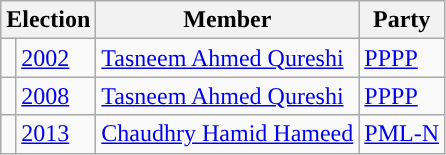<table class="wikitable">
<tr>
<th colspan="2">Election</th>
<th>Member</th>
<th>Party</th>
</tr>
<tr>
<td style="background-color: "></td>
<td><a href='#'>2002</a></td>
<td><a href='#'>Tasneem Ahmed Qureshi</a></td>
<td><a href='#'>PPPP</a></td>
</tr>
<tr>
<td style="background-color: "></td>
<td><a href='#'>2008</a></td>
<td><a href='#'>Tasneem Ahmed Qureshi</a></td>
<td><a href='#'>PPPP</a></td>
</tr>
<tr>
<td style="background-color: "></td>
<td><a href='#'>2013</a></td>
<td><a href='#'>Chaudhry Hamid Hameed</a></td>
<td><a href='#'>PML-N</a></td>
</tr>
</table>
